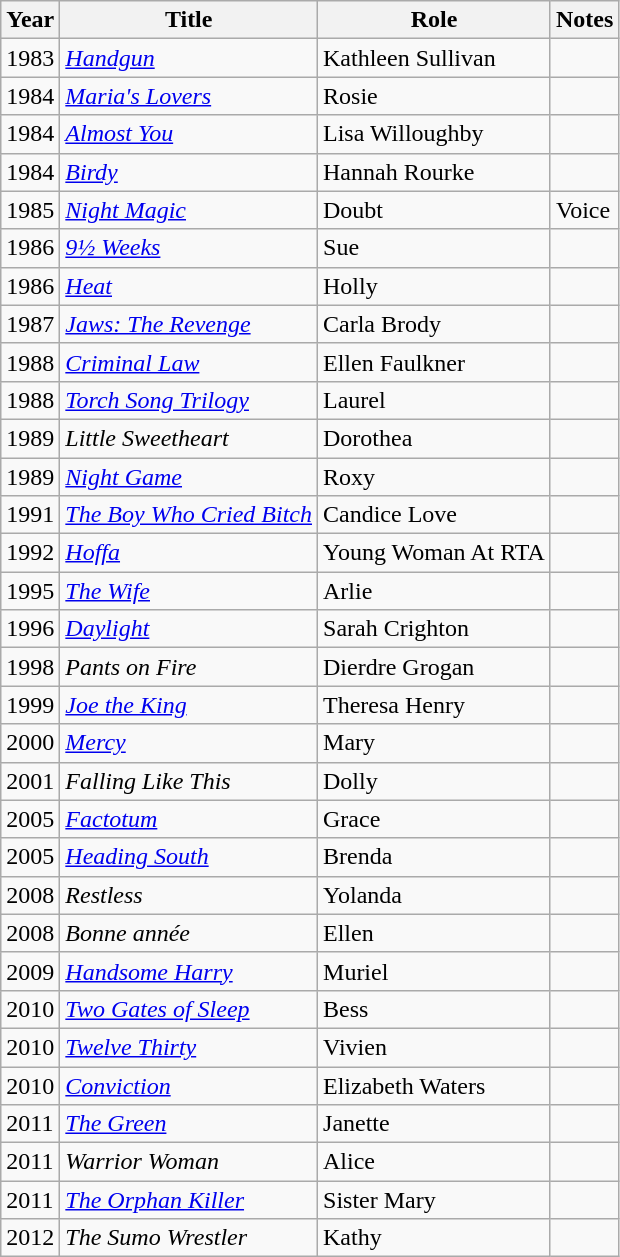<table class="wikitable sortable">
<tr>
<th>Year</th>
<th>Title</th>
<th>Role</th>
<th>Notes</th>
</tr>
<tr>
<td>1983</td>
<td><em><a href='#'>Handgun</a></em></td>
<td>Kathleen Sullivan</td>
<td></td>
</tr>
<tr>
<td>1984</td>
<td><em><a href='#'>Maria's Lovers</a></em></td>
<td>Rosie</td>
<td></td>
</tr>
<tr>
<td>1984</td>
<td><em><a href='#'>Almost You</a></em></td>
<td>Lisa Willoughby</td>
<td></td>
</tr>
<tr>
<td>1984</td>
<td><a href='#'><em>Birdy</em></a></td>
<td>Hannah Rourke</td>
<td></td>
</tr>
<tr>
<td>1985</td>
<td><em><a href='#'>Night Magic</a></em></td>
<td>Doubt</td>
<td>Voice</td>
</tr>
<tr>
<td>1986</td>
<td><em><a href='#'>9½ Weeks</a></em></td>
<td>Sue</td>
<td></td>
</tr>
<tr>
<td>1986</td>
<td><a href='#'><em>Heat</em></a></td>
<td>Holly</td>
<td></td>
</tr>
<tr>
<td>1987</td>
<td><em><a href='#'>Jaws: The Revenge</a></em></td>
<td>Carla Brody</td>
<td></td>
</tr>
<tr>
<td>1988</td>
<td><a href='#'><em>Criminal Law</em></a></td>
<td>Ellen Faulkner</td>
<td></td>
</tr>
<tr>
<td>1988</td>
<td><a href='#'><em>Torch Song Trilogy</em></a></td>
<td>Laurel</td>
<td></td>
</tr>
<tr>
<td>1989</td>
<td><em>Little Sweetheart</em></td>
<td>Dorothea</td>
<td></td>
</tr>
<tr>
<td>1989</td>
<td><a href='#'><em>Night Game</em></a></td>
<td>Roxy</td>
<td></td>
</tr>
<tr>
<td>1991</td>
<td><em><a href='#'>The Boy Who Cried Bitch</a></em></td>
<td>Candice Love</td>
<td></td>
</tr>
<tr>
<td>1992</td>
<td><a href='#'><em>Hoffa</em></a></td>
<td>Young Woman At RTA</td>
<td></td>
</tr>
<tr>
<td>1995</td>
<td><a href='#'><em>The Wife</em></a></td>
<td>Arlie</td>
<td></td>
</tr>
<tr>
<td>1996</td>
<td><a href='#'><em>Daylight</em></a></td>
<td>Sarah Crighton</td>
<td></td>
</tr>
<tr>
<td>1998</td>
<td><em>Pants on Fire</em></td>
<td>Dierdre Grogan</td>
<td></td>
</tr>
<tr>
<td>1999</td>
<td><em><a href='#'>Joe the King</a></em></td>
<td>Theresa Henry</td>
<td></td>
</tr>
<tr>
<td>2000</td>
<td><a href='#'><em>Mercy</em></a></td>
<td>Mary</td>
<td></td>
</tr>
<tr>
<td>2001</td>
<td><em>Falling Like This</em></td>
<td>Dolly</td>
<td></td>
</tr>
<tr>
<td>2005</td>
<td><a href='#'><em>Factotum</em></a></td>
<td>Grace</td>
<td></td>
</tr>
<tr>
<td>2005</td>
<td><em><a href='#'>Heading South</a></em></td>
<td>Brenda</td>
<td></td>
</tr>
<tr>
<td>2008</td>
<td><em>Restless</em></td>
<td>Yolanda</td>
<td></td>
</tr>
<tr>
<td>2008</td>
<td><em>Bonne année</em></td>
<td>Ellen</td>
<td></td>
</tr>
<tr>
<td>2009</td>
<td><em><a href='#'>Handsome Harry</a></em></td>
<td>Muriel</td>
<td></td>
</tr>
<tr>
<td>2010</td>
<td><em><a href='#'>Two Gates of Sleep</a></em></td>
<td>Bess</td>
<td></td>
</tr>
<tr>
<td>2010</td>
<td><em><a href='#'>Twelve Thirty</a></em></td>
<td>Vivien</td>
<td></td>
</tr>
<tr>
<td>2010</td>
<td><a href='#'><em>Conviction</em></a></td>
<td>Elizabeth Waters</td>
<td></td>
</tr>
<tr>
<td>2011</td>
<td><a href='#'><em>The Green</em></a></td>
<td>Janette</td>
<td></td>
</tr>
<tr>
<td>2011</td>
<td><em>Warrior Woman</em></td>
<td>Alice</td>
<td></td>
</tr>
<tr>
<td>2011</td>
<td><em><a href='#'>The Orphan Killer</a></em></td>
<td>Sister Mary</td>
<td></td>
</tr>
<tr>
<td>2012</td>
<td><em>The Sumo Wrestler</em></td>
<td>Kathy</td>
<td></td>
</tr>
</table>
